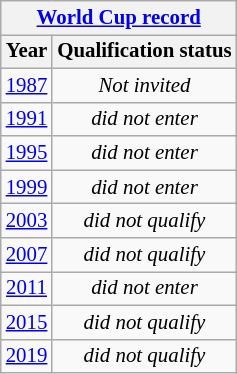<table class=wikitable style="text-align: center; font-size: 87%;">
<tr>
<th colspan="6"><a href='#'>World Cup record</a></th>
</tr>
<tr>
<th>Year</th>
<th>Qualification status</th>
</tr>
<tr>
<td> <a href='#'>1987</a></td>
<td colspan="5"><em>Not invited</em></td>
</tr>
<tr>
<td> <a href='#'>1991</a></td>
<td colspan="5"><em>did not enter</em></td>
</tr>
<tr>
<td> <a href='#'>1995</a></td>
<td colspan="5"><em>did not enter</em></td>
</tr>
<tr>
<td> <a href='#'>1999</a></td>
<td colspan="5"><em>did not enter</em></td>
</tr>
<tr>
<td> <a href='#'>2003</a></td>
<td colspan="5"><em>did not qualify</em></td>
</tr>
<tr>
<td> <a href='#'>2007</a></td>
<td colspan="5"><em>did not qualify</em></td>
</tr>
<tr>
<td> <a href='#'>2011</a></td>
<td colspan="5"><em>did not enter</em></td>
</tr>
<tr>
<td> <a href='#'>2015</a></td>
<td colspan="5"><em>did not qualify</em></td>
</tr>
<tr>
<td> <a href='#'>2019</a></td>
<td colspan="5"><em>did not qualify</em></td>
</tr>
</table>
